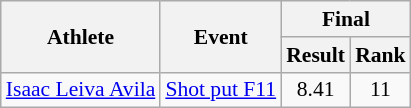<table class="wikitable" style="font-size:90%; text-align:center">
<tr>
<th rowspan="2">Athlete</th>
<th rowspan="2">Event</th>
<th colspan="2">Final</th>
</tr>
<tr>
<th>Result</th>
<th>Rank</th>
</tr>
<tr>
<td align="left"><a href='#'>Isaac Leiva Avila</a></td>
<td align="left"><a href='#'>Shot put F11</a></td>
<td>8.41</td>
<td>11</td>
</tr>
</table>
